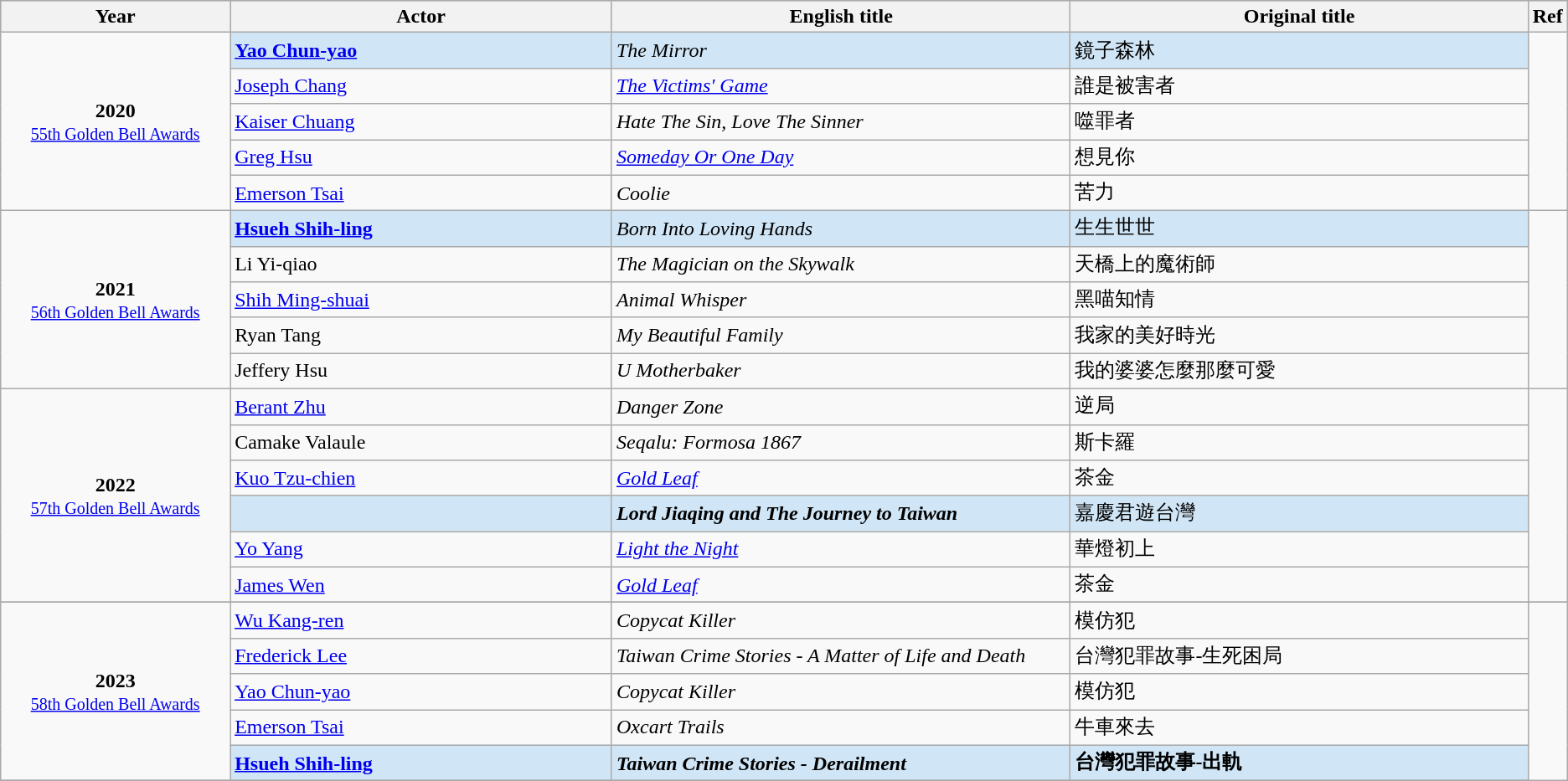<table class="wikitable">
<tr style="background:#bebebe;">
<th style="width:15%;">Year</th>
<th style="width:25%;">Actor</th>
<th style="width:30%;">English title</th>
<th style="width:30%;">Original title</th>
<th style="width:2%;">Ref</th>
</tr>
<tr>
<td rowspan=5 style="text-align:center"><strong>2020</strong> <br> <small><a href='#'>55th Golden Bell Awards</a></small></td>
<td style="background:#d0e5f5;"><strong><a href='#'>Yao Chun-yao</a></strong></td>
<td style="background:#d0e5f5;"><em>The Mirror</em></td>
<td style="background:#d0e5f5;">鏡子森林</td>
<td rowspan=5></td>
</tr>
<tr>
<td><a href='#'>Joseph Chang</a></td>
<td><em><a href='#'>The Victims' Game</a></em></td>
<td>誰是被害者</td>
</tr>
<tr>
<td><a href='#'>Kaiser Chuang</a></td>
<td><em>Hate The Sin, Love The Sinner	</em></td>
<td>噬罪者</td>
</tr>
<tr>
<td><a href='#'>Greg Hsu</a></td>
<td><em><a href='#'>Someday Or One Day</a></em></td>
<td>想見你</td>
</tr>
<tr>
<td><a href='#'>Emerson Tsai</a></td>
<td><em>Coolie</em></td>
<td>苦力</td>
</tr>
<tr>
<td rowspan=5 style="text-align:center"><strong>2021</strong> <br> <small><a href='#'>56th Golden Bell Awards</a></small></td>
<td style="background:#d0e5f5;"><strong><a href='#'>Hsueh Shih-ling</a></strong></td>
<td style="background:#d0e5f5;"><em>Born Into Loving Hands</em></td>
<td style="background:#d0e5f5;">生生世世</td>
<td rowspan=5></td>
</tr>
<tr>
<td>Li Yi-qiao</td>
<td><em>The Magician on the Skywalk </em></td>
<td>天橋上的魔術師</td>
</tr>
<tr>
<td><a href='#'>Shih Ming-shuai</a></td>
<td><em>Animal Whisper</em></td>
<td>黑喵知情</td>
</tr>
<tr>
<td>Ryan Tang</td>
<td><em>My Beautiful Family</em></td>
<td>我家的美好時光</td>
</tr>
<tr>
<td>Jeffery Hsu</td>
<td><em>U Motherbaker</em></td>
<td>我的婆婆怎麼那麼可愛</td>
</tr>
<tr>
<td rowspan=6 style="text-align:center"><strong>2022</strong> <br> <small><a href='#'>57th Golden Bell Awards</a></small></td>
<td><a href='#'>Berant Zhu</a></td>
<td><em>Danger Zone</em></td>
<td>逆局</td>
<td rowspan=6></td>
</tr>
<tr>
<td>Camake Valaule</td>
<td><em>Seqalu: Formosa 1867</em></td>
<td>斯卡羅</td>
</tr>
<tr>
<td><a href='#'>Kuo Tzu-chien</a></td>
<td><em><a href='#'>Gold Leaf</a></em></td>
<td>茶金</td>
</tr>
<tr>
<td style="background:#d0e5f5;"><strong></strong></td>
<td style="background:#d0e5f5;"><strong><em>Lord Jiaqing and The Journey to Taiwan</em></strong></td>
<td style="background:#d0e5f5;">嘉慶君遊台灣</td>
</tr>
<tr>
<td><a href='#'>Yo Yang</a></td>
<td><em><a href='#'>Light the Night</a></em></td>
<td>華燈初上</td>
</tr>
<tr>
<td><a href='#'>James Wen</a></td>
<td><em><a href='#'>Gold Leaf</a></em></td>
<td>茶金</td>
</tr>
<tr>
</tr>
<tr>
<td rowspan=5 style="text-align:center"><strong>2023</strong> <br> <small><a href='#'>58th Golden Bell Awards</a></small></td>
<td><a href='#'>Wu Kang-ren</a></td>
<td><em>Copycat Killer</em></td>
<td>模仿犯</td>
<td rowspan=6></td>
</tr>
<tr>
<td><a href='#'>Frederick Lee</a></td>
<td><em>Taiwan Crime Stories - A Matter of Life and Death</em></td>
<td>台灣犯罪故事-生死困局</td>
</tr>
<tr>
<td><a href='#'>Yao Chun-yao</a></td>
<td><em>Copycat Killer</em></td>
<td>模仿犯</td>
</tr>
<tr>
<td><a href='#'>Emerson Tsai</a></td>
<td><em>Oxcart Trails</em></td>
<td>牛車來去</td>
</tr>
<tr style="background:#d0e5f5;">
<td><strong><a href='#'>Hsueh Shih-ling</a></strong></td>
<td><strong><em>Taiwan Crime Stories - Derailment</em></strong></td>
<td><strong>台灣犯罪故事-出軌</strong></td>
</tr>
<tr>
</tr>
</table>
